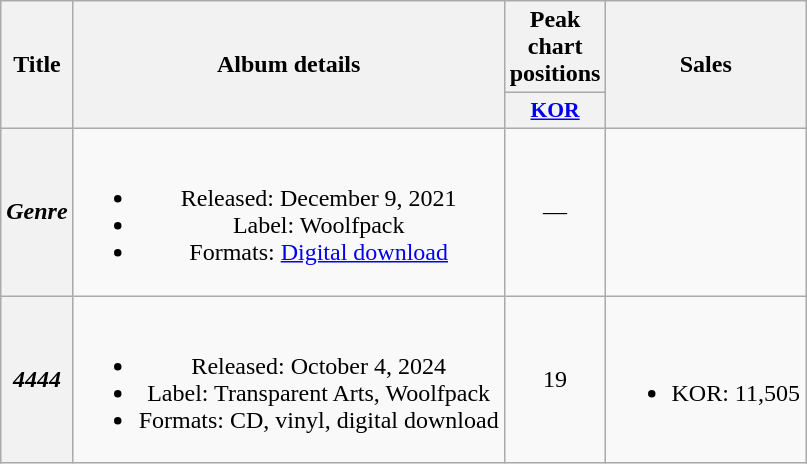<table class="wikitable plainrowheaders" style="text-align:center;">
<tr>
<th scope="col" rowspan="2">Title</th>
<th scope="col" rowspan="2">Album details</th>
<th scope="col">Peak chart positions</th>
<th scope="col" rowspan="2">Sales</th>
</tr>
<tr>
<th scope="col" style="width:2.5em; font-size:90%"><a href='#'>KOR</a><br></th>
</tr>
<tr>
<th scope="row"><em>Genre</em></th>
<td><br><ul><li>Released: December 9, 2021</li><li>Label: Woolfpack</li><li>Formats: <a href='#'>Digital download</a></li></ul></td>
<td>—</td>
<td></td>
</tr>
<tr>
<th scope="row"><em>4444</em></th>
<td><br><ul><li>Released: October 4, 2024</li><li>Label: Transparent Arts, Woolfpack</li><li>Formats: CD, vinyl, digital download</li></ul></td>
<td>19</td>
<td><br><ul><li>KOR: 11,505</li></ul></td>
</tr>
</table>
